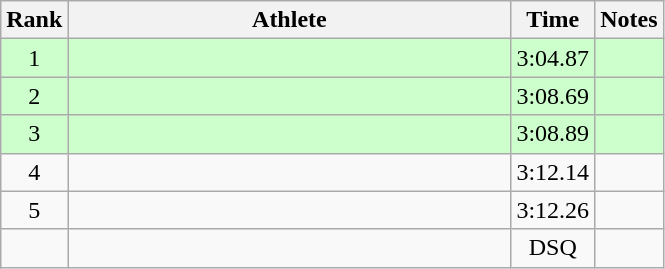<table class="wikitable" style="text-align:center">
<tr>
<th>Rank</th>
<th Style="width:18em">Athlete</th>
<th>Time</th>
<th>Notes</th>
</tr>
<tr style="background:#cfc">
<td>1</td>
<td style="text-align:left"></td>
<td>3:04.87</td>
<td></td>
</tr>
<tr style="background:#cfc">
<td>2</td>
<td style="text-align:left"></td>
<td>3:08.69</td>
<td></td>
</tr>
<tr style="background:#cfc">
<td>3</td>
<td style="text-align:left"></td>
<td>3:08.89</td>
<td></td>
</tr>
<tr>
<td>4</td>
<td style="text-align:left"></td>
<td>3:12.14</td>
<td></td>
</tr>
<tr>
<td>5</td>
<td style="text-align:left"></td>
<td>3:12.26</td>
<td></td>
</tr>
<tr>
<td></td>
<td style="text-align:left"></td>
<td>DSQ</td>
<td></td>
</tr>
</table>
